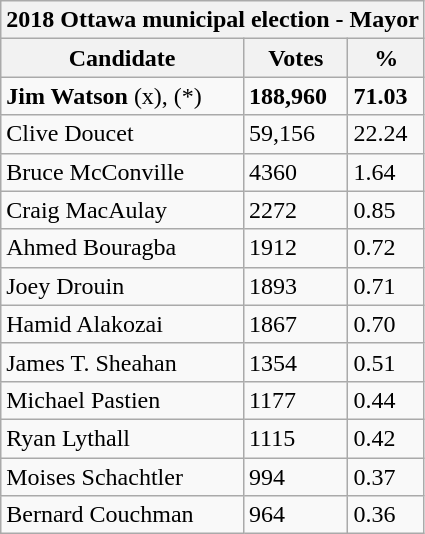<table class="wikitable">
<tr>
<th colspan="3">2018 Ottawa municipal election - Mayor</th>
</tr>
<tr>
<th>Candidate</th>
<th>Votes</th>
<th>%</th>
</tr>
<tr>
<td><strong>Jim Watson</strong> (x), (*)</td>
<td><strong>188,960</strong></td>
<td><strong>71.03</strong></td>
</tr>
<tr>
<td>Clive Doucet</td>
<td>59,156</td>
<td>22.24</td>
</tr>
<tr>
<td>Bruce McConville</td>
<td>4360</td>
<td>1.64</td>
</tr>
<tr>
<td>Craig MacAulay</td>
<td>2272</td>
<td>0.85</td>
</tr>
<tr>
<td>Ahmed Bouragba</td>
<td>1912</td>
<td>0.72</td>
</tr>
<tr>
<td>Joey Drouin</td>
<td>1893</td>
<td>0.71</td>
</tr>
<tr>
<td>Hamid Alakozai</td>
<td>1867</td>
<td>0.70</td>
</tr>
<tr>
<td>James T. Sheahan</td>
<td>1354</td>
<td>0.51</td>
</tr>
<tr>
<td>Michael Pastien</td>
<td>1177</td>
<td>0.44</td>
</tr>
<tr>
<td>Ryan Lythall</td>
<td>1115</td>
<td>0.42</td>
</tr>
<tr>
<td>Moises Schachtler</td>
<td>994</td>
<td>0.37</td>
</tr>
<tr>
<td>Bernard Couchman</td>
<td>964</td>
<td>0.36</td>
</tr>
</table>
